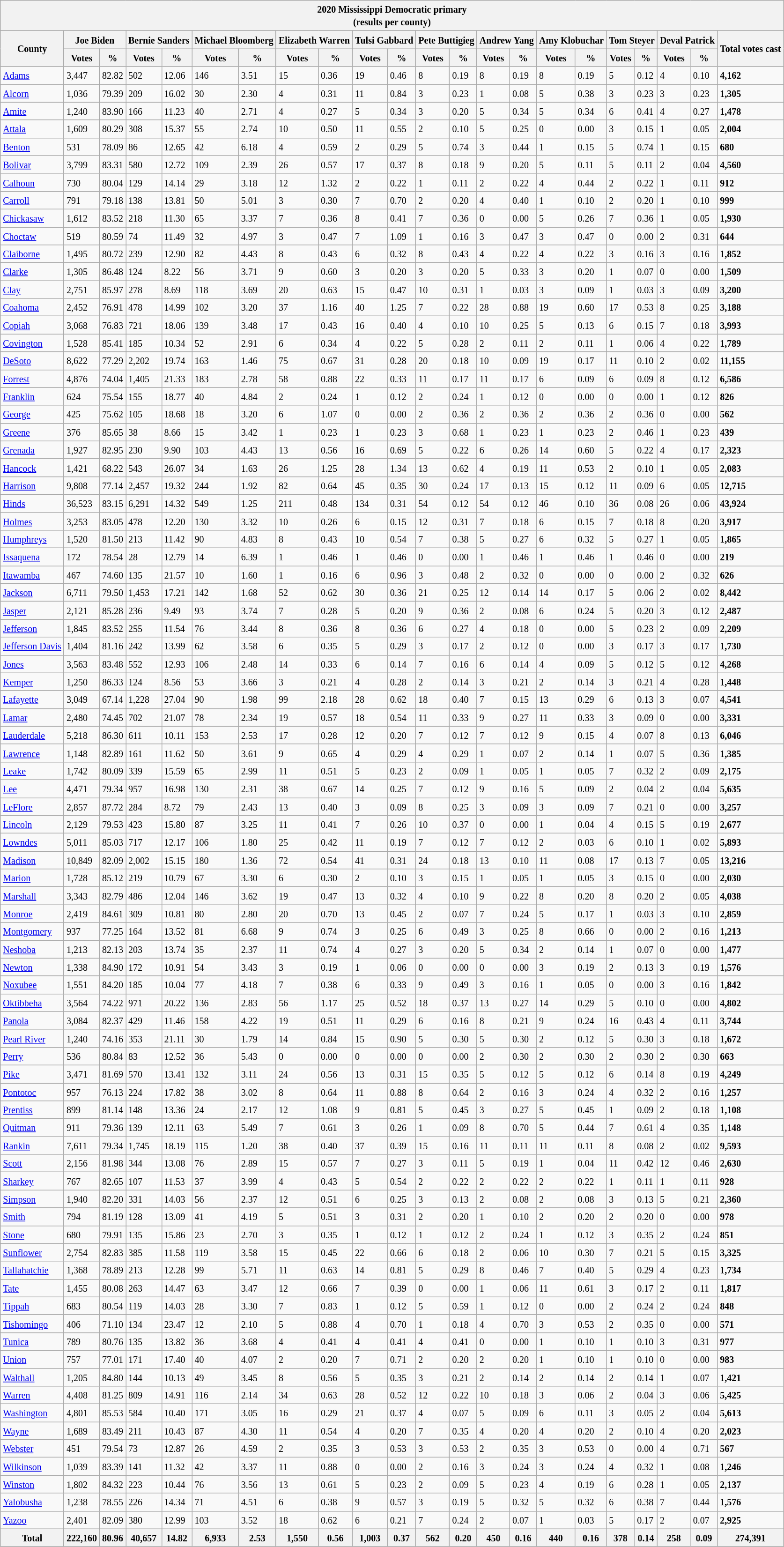<table class="wikitable sortable mw-collapsible mw-collapsed">
<tr>
<th colspan="22"><small>2020 Mississippi Democratic primary</small><br><small>(results per county)</small></th>
</tr>
<tr>
<th rowspan="2"><small>County</small></th>
<th colspan="2"><small>Joe Biden</small></th>
<th colspan="2"><small>Bernie Sanders</small></th>
<th colspan="2"><small>Michael Bloomberg</small></th>
<th colspan="2"><small>Elizabeth Warren</small></th>
<th colspan="2"><small>Tulsi Gabbard</small></th>
<th colspan="2"><small>Pete Buttigieg</small></th>
<th colspan="2"><small>Andrew Yang</small></th>
<th colspan="2"><small>Amy Klobuchar</small></th>
<th colspan="2"><small>Tom Steyer</small></th>
<th colspan="2"><small>Deval Patrick</small></th>
<th rowspan="2"><small>Total votes cast</small></th>
</tr>
<tr>
<th><small>Votes</small></th>
<th><small>%</small></th>
<th><small>Votes</small></th>
<th><small>%</small></th>
<th><small>Votes</small></th>
<th><small>%</small></th>
<th><small>Votes</small></th>
<th><small>%</small></th>
<th><small>Votes</small></th>
<th><small>%</small></th>
<th><small>Votes</small></th>
<th><small>%</small></th>
<th><small>Votes</small></th>
<th><small>%</small></th>
<th><small>Votes</small></th>
<th><small>%</small></th>
<th><small>Votes</small></th>
<th><small>%</small></th>
<th><small>Votes</small></th>
<th><small>%</small></th>
</tr>
<tr>
<td><a href='#'><small>Adams</small></a></td>
<td><small>3,447</small></td>
<td><small>82.82</small></td>
<td><small>502</small></td>
<td><small>12.06</small></td>
<td><small>146</small></td>
<td><small>3.51</small></td>
<td><small>15</small></td>
<td><small>0.36</small></td>
<td><small>19</small></td>
<td><small>0.46</small></td>
<td><small>8</small></td>
<td><small>0.19</small></td>
<td><small>8</small></td>
<td><small>0.19</small></td>
<td><small>8</small></td>
<td><small>0.19</small></td>
<td><small>5</small></td>
<td><small>0.12</small></td>
<td><small>4</small></td>
<td><small>0.10</small></td>
<td><strong><small>4,162</small></strong></td>
</tr>
<tr>
<td><a href='#'><small>Alcorn</small></a></td>
<td><small>1,036</small></td>
<td><small>79.39</small></td>
<td><small>209</small></td>
<td><small>16.02</small></td>
<td><small>30</small></td>
<td><small>2.30</small></td>
<td><small>4</small></td>
<td><small>0.31</small></td>
<td><small>11</small></td>
<td><small>0.84</small></td>
<td><small>3</small></td>
<td><small>0.23</small></td>
<td><small>1</small></td>
<td><small>0.08</small></td>
<td><small>5</small></td>
<td><small>0.38</small></td>
<td><small>3</small></td>
<td><small>0.23</small></td>
<td><small>3</small></td>
<td><small>0.23</small></td>
<td><strong><small>1,305</small></strong></td>
</tr>
<tr>
<td><a href='#'><small>Amite</small></a></td>
<td><small>1,240</small></td>
<td><small>83.90</small></td>
<td><small>166</small></td>
<td><small>11.23</small></td>
<td><small>40</small></td>
<td><small>2.71</small></td>
<td><small>4</small></td>
<td><small>0.27</small></td>
<td><small>5</small></td>
<td><small>0.34</small></td>
<td><small>3</small></td>
<td><small>0.20</small></td>
<td><small>5</small></td>
<td><small>0.34</small></td>
<td><small>5</small></td>
<td><small>0.34</small></td>
<td><small>6</small></td>
<td><small>0.41</small></td>
<td><small>4</small></td>
<td><small>0.27</small></td>
<td><strong><small>1,478</small></strong></td>
</tr>
<tr>
<td><a href='#'><small>Attala</small></a></td>
<td><small>1,609</small></td>
<td><small>80.29</small></td>
<td><small>308</small></td>
<td><small>15.37</small></td>
<td><small>55</small></td>
<td><small>2.74</small></td>
<td><small>10</small></td>
<td><small>0.50</small></td>
<td><small>11</small></td>
<td><small>0.55</small></td>
<td><small>2</small></td>
<td><small>0.10</small></td>
<td><small>5</small></td>
<td><small>0.25</small></td>
<td><small>0</small></td>
<td><small>0.00</small></td>
<td><small>3</small></td>
<td><small>0.15</small></td>
<td><small>1</small></td>
<td><small>0.05</small></td>
<td><strong><small>2,004</small></strong></td>
</tr>
<tr>
<td><a href='#'><small>Benton</small></a></td>
<td><small>531</small></td>
<td><small>78.09</small></td>
<td><small>86</small></td>
<td><small>12.65</small></td>
<td><small>42</small></td>
<td><small>6.18</small></td>
<td><small>4</small></td>
<td><small>0.59</small></td>
<td><small>2</small></td>
<td><small>0.29</small></td>
<td><small>5</small></td>
<td><small>0.74</small></td>
<td><small>3</small></td>
<td><small>0.44</small></td>
<td><small>1</small></td>
<td><small>0.15</small></td>
<td><small>5</small></td>
<td><small>0.74</small></td>
<td><small>1</small></td>
<td><small>0.15</small></td>
<td><strong><small>680</small></strong></td>
</tr>
<tr>
<td><a href='#'><small>Bolivar</small></a></td>
<td><small>3,799</small></td>
<td><small>83.31</small></td>
<td><small>580</small></td>
<td><small>12.72</small></td>
<td><small>109</small></td>
<td><small>2.39</small></td>
<td><small>26</small></td>
<td><small>0.57</small></td>
<td><small>17</small></td>
<td><small>0.37</small></td>
<td><small>8</small></td>
<td><small>0.18</small></td>
<td><small>9</small></td>
<td><small>0.20</small></td>
<td><small>5</small></td>
<td><small>0.11</small></td>
<td><small>5</small></td>
<td><small>0.11</small></td>
<td><small>2</small></td>
<td><small>0.04</small></td>
<td><strong><small>4,560</small></strong></td>
</tr>
<tr>
<td><a href='#'><small>Calhoun</small></a></td>
<td><small>730</small></td>
<td><small>80.04</small></td>
<td><small>129</small></td>
<td><small>14.14</small></td>
<td><small>29</small></td>
<td><small>3.18</small></td>
<td><small>12</small></td>
<td><small>1.32</small></td>
<td><small>2</small></td>
<td><small>0.22</small></td>
<td><small>1</small></td>
<td><small>0.11</small></td>
<td><small>2</small></td>
<td><small>0.22</small></td>
<td><small>4</small></td>
<td><small>0.44</small></td>
<td><small>2</small></td>
<td><small>0.22</small></td>
<td><small>1</small></td>
<td><small>0.11</small></td>
<td><strong><small>912</small></strong></td>
</tr>
<tr>
<td><a href='#'><small>Carroll</small></a></td>
<td><small>791</small></td>
<td><small>79.18</small></td>
<td><small>138</small></td>
<td><small>13.81</small></td>
<td><small>50</small></td>
<td><small>5.01</small></td>
<td><small>3</small></td>
<td><small>0.30</small></td>
<td><small>7</small></td>
<td><small>0.70</small></td>
<td><small>2</small></td>
<td><small>0.20</small></td>
<td><small>4</small></td>
<td><small>0.40</small></td>
<td><small>1</small></td>
<td><small>0.10</small></td>
<td><small>2</small></td>
<td><small>0.20</small></td>
<td><small>1</small></td>
<td><small>0.10</small></td>
<td><strong><small>999</small></strong></td>
</tr>
<tr>
<td><a href='#'><small>Chickasaw</small></a></td>
<td><small>1,612</small></td>
<td><small>83.52</small></td>
<td><small>218</small></td>
<td><small>11.30</small></td>
<td><small>65</small></td>
<td><small>3.37</small></td>
<td><small>7</small></td>
<td><small>0.36</small></td>
<td><small>8</small></td>
<td><small>0.41</small></td>
<td><small>7</small></td>
<td><small>0.36</small></td>
<td><small>0</small></td>
<td><small>0.00</small></td>
<td><small>5</small></td>
<td><small>0.26</small></td>
<td><small>7</small></td>
<td><small>0.36</small></td>
<td><small>1</small></td>
<td><small>0.05</small></td>
<td><strong><small>1,930</small></strong></td>
</tr>
<tr>
<td><a href='#'><small>Choctaw</small></a></td>
<td><small>519</small></td>
<td><small>80.59</small></td>
<td><small>74</small></td>
<td><small>11.49</small></td>
<td><small>32</small></td>
<td><small>4.97</small></td>
<td><small>3</small></td>
<td><small>0.47</small></td>
<td><small>7</small></td>
<td><small>1.09</small></td>
<td><small>1</small></td>
<td><small>0.16</small></td>
<td><small>3</small></td>
<td><small>0.47</small></td>
<td><small>3</small></td>
<td><small>0.47</small></td>
<td><small>0</small></td>
<td><small>0.00</small></td>
<td><small>2</small></td>
<td><small>0.31</small></td>
<td><strong><small>644</small></strong></td>
</tr>
<tr>
<td><a href='#'><small>Claiborne</small></a></td>
<td><small>1,495</small></td>
<td><small>80.72</small></td>
<td><small>239</small></td>
<td><small>12.90</small></td>
<td><small>82</small></td>
<td><small>4.43</small></td>
<td><small>8</small></td>
<td><small>0.43</small></td>
<td><small>6</small></td>
<td><small>0.32</small></td>
<td><small>8</small></td>
<td><small>0.43</small></td>
<td><small>4</small></td>
<td><small>0.22</small></td>
<td><small>4</small></td>
<td><small>0.22</small></td>
<td><small>3</small></td>
<td><small>0.16</small></td>
<td><small>3</small></td>
<td><small>0.16</small></td>
<td><strong><small>1,852</small></strong></td>
</tr>
<tr>
<td><a href='#'><small>Clarke</small></a></td>
<td><small>1,305</small></td>
<td><small>86.48</small></td>
<td><small>124</small></td>
<td><small>8.22</small></td>
<td><small>56</small></td>
<td><small>3.71</small></td>
<td><small>9</small></td>
<td><small>0.60</small></td>
<td><small>3</small></td>
<td><small>0.20</small></td>
<td><small>3</small></td>
<td><small>0.20</small></td>
<td><small>5</small></td>
<td><small>0.33</small></td>
<td><small>3</small></td>
<td><small>0.20</small></td>
<td><small>1</small></td>
<td><small>0.07</small></td>
<td><small>0</small></td>
<td><small>0.00</small></td>
<td><strong><small>1,509</small></strong></td>
</tr>
<tr>
<td><a href='#'><small>Clay</small></a></td>
<td><small>2,751</small></td>
<td><small>85.97</small></td>
<td><small>278</small></td>
<td><small>8.69</small></td>
<td><small>118</small></td>
<td><small>3.69</small></td>
<td><small>20</small></td>
<td><small>0.63</small></td>
<td><small>15</small></td>
<td><small>0.47</small></td>
<td><small>10</small></td>
<td><small>0.31</small></td>
<td><small>1</small></td>
<td><small>0.03</small></td>
<td><small>3</small></td>
<td><small>0.09</small></td>
<td><small>1</small></td>
<td><small>0.03</small></td>
<td><small>3</small></td>
<td><small>0.09</small></td>
<td><strong><small>3,200</small></strong></td>
</tr>
<tr>
<td><a href='#'><small>Coahoma</small></a></td>
<td><small>2,452</small></td>
<td><small>76.91</small></td>
<td><small>478</small></td>
<td><small>14.99</small></td>
<td><small>102</small></td>
<td><small>3.20</small></td>
<td><small>37</small></td>
<td><small>1.16</small></td>
<td><small>40</small></td>
<td><small>1.25</small></td>
<td><small>7</small></td>
<td><small>0.22</small></td>
<td><small>28</small></td>
<td><small>0.88</small></td>
<td><small>19</small></td>
<td><small>0.60</small></td>
<td><small>17</small></td>
<td><small>0.53</small></td>
<td><small>8</small></td>
<td><small>0.25</small></td>
<td><strong><small>3,188</small></strong></td>
</tr>
<tr>
<td><a href='#'><small>Copiah</small></a></td>
<td><small>3,068</small></td>
<td><small>76.83</small></td>
<td><small>721</small></td>
<td><small>18.06</small></td>
<td><small>139</small></td>
<td><small>3.48</small></td>
<td><small>17</small></td>
<td><small>0.43</small></td>
<td><small>16</small></td>
<td><small>0.40</small></td>
<td><small>4</small></td>
<td><small>0.10</small></td>
<td><small>10</small></td>
<td><small>0.25</small></td>
<td><small>5</small></td>
<td><small>0.13</small></td>
<td><small>6</small></td>
<td><small>0.15</small></td>
<td><small>7</small></td>
<td><small>0.18</small></td>
<td><strong><small>3,993</small></strong></td>
</tr>
<tr>
<td><a href='#'><small>Covington</small></a></td>
<td><small>1,528</small></td>
<td><small>85.41</small></td>
<td><small>185</small></td>
<td><small>10.34</small></td>
<td><small>52</small></td>
<td><small>2.91</small></td>
<td><small>6</small></td>
<td><small>0.34</small></td>
<td><small>4</small></td>
<td><small>0.22</small></td>
<td><small>5</small></td>
<td><small>0.28</small></td>
<td><small>2</small></td>
<td><small>0.11</small></td>
<td><small>2</small></td>
<td><small>0.11</small></td>
<td><small>1</small></td>
<td><small>0.06</small></td>
<td><small>4</small></td>
<td><small>0.22</small></td>
<td><strong><small>1,789</small></strong></td>
</tr>
<tr>
<td><a href='#'><small>DeSoto</small></a></td>
<td><small>8,622</small></td>
<td><small>77.29</small></td>
<td><small>2,202</small></td>
<td><small>19.74</small></td>
<td><small>163</small></td>
<td><small>1.46</small></td>
<td><small>75</small></td>
<td><small>0.67</small></td>
<td><small>31</small></td>
<td><small>0.28</small></td>
<td><small>20</small></td>
<td><small>0.18</small></td>
<td><small>10</small></td>
<td><small>0.09</small></td>
<td><small>19</small></td>
<td><small>0.17</small></td>
<td><small>11</small></td>
<td><small>0.10</small></td>
<td><small>2</small></td>
<td><small>0.02</small></td>
<td><strong><small>11,155</small></strong></td>
</tr>
<tr>
<td><a href='#'><small>Forrest</small></a></td>
<td><small>4,876</small></td>
<td><small>74.04</small></td>
<td><small>1,405</small></td>
<td><small>21.33</small></td>
<td><small>183</small></td>
<td><small>2.78</small></td>
<td><small>58</small></td>
<td><small>0.88</small></td>
<td><small>22</small></td>
<td><small>0.33</small></td>
<td><small>11</small></td>
<td><small>0.17</small></td>
<td><small>11</small></td>
<td><small>0.17</small></td>
<td><small>6</small></td>
<td><small>0.09</small></td>
<td><small>6</small></td>
<td><small>0.09</small></td>
<td><small>8</small></td>
<td><small>0.12</small></td>
<td><strong><small>6,586</small></strong></td>
</tr>
<tr>
<td><a href='#'><small>Franklin</small></a></td>
<td><small>624</small></td>
<td><small>75.54</small></td>
<td><small>155</small></td>
<td><small>18.77</small></td>
<td><small>40</small></td>
<td><small>4.84</small></td>
<td><small>2</small></td>
<td><small>0.24</small></td>
<td><small>1</small></td>
<td><small>0.12</small></td>
<td><small>2</small></td>
<td><small>0.24</small></td>
<td><small>1</small></td>
<td><small>0.12</small></td>
<td><small>0</small></td>
<td><small>0.00</small></td>
<td><small>0</small></td>
<td><small>0.00</small></td>
<td><small>1</small></td>
<td><small>0.12</small></td>
<td><strong><small>826</small></strong></td>
</tr>
<tr>
<td><a href='#'><small>George</small></a></td>
<td><small>425</small></td>
<td><small>75.62</small></td>
<td><small>105</small></td>
<td><small>18.68</small></td>
<td><small>18</small></td>
<td><small>3.20</small></td>
<td><small>6</small></td>
<td><small>1.07</small></td>
<td><small>0</small></td>
<td><small>0.00</small></td>
<td><small>2</small></td>
<td><small>0.36</small></td>
<td><small>2</small></td>
<td><small>0.36</small></td>
<td><small>2</small></td>
<td><small>0.36</small></td>
<td><small>2</small></td>
<td><small>0.36</small></td>
<td><small>0</small></td>
<td><small>0.00</small></td>
<td><strong><small>562</small></strong></td>
</tr>
<tr>
<td><a href='#'><small>Greene</small></a></td>
<td><small>376</small></td>
<td><small>85.65</small></td>
<td><small>38</small></td>
<td><small>8.66</small></td>
<td><small>15</small></td>
<td><small>3.42</small></td>
<td><small>1</small></td>
<td><small>0.23</small></td>
<td><small>1</small></td>
<td><small>0.23</small></td>
<td><small>3</small></td>
<td><small>0.68</small></td>
<td><small>1</small></td>
<td><small>0.23</small></td>
<td><small>1</small></td>
<td><small>0.23</small></td>
<td><small>2</small></td>
<td><small>0.46</small></td>
<td><small>1</small></td>
<td><small>0.23</small></td>
<td><strong><small>439</small></strong></td>
</tr>
<tr>
<td><a href='#'><small>Grenada</small></a></td>
<td><small>1,927</small></td>
<td><small>82.95</small></td>
<td><small>230</small></td>
<td><small>9.90</small></td>
<td><small>103</small></td>
<td><small>4.43</small></td>
<td><small>13</small></td>
<td><small>0.56</small></td>
<td><small>16</small></td>
<td><small>0.69</small></td>
<td><small>5</small></td>
<td><small>0.22</small></td>
<td><small>6</small></td>
<td><small>0.26</small></td>
<td><small>14</small></td>
<td><small>0.60</small></td>
<td><small>5</small></td>
<td><small>0.22</small></td>
<td><small>4</small></td>
<td><small>0.17</small></td>
<td><strong><small>2,323</small></strong></td>
</tr>
<tr>
<td><a href='#'><small>Hancock</small></a></td>
<td><small>1,421</small></td>
<td><small>68.22</small></td>
<td><small>543</small></td>
<td><small>26.07</small></td>
<td><small>34</small></td>
<td><small>1.63</small></td>
<td><small>26</small></td>
<td><small>1.25</small></td>
<td><small>28</small></td>
<td><small>1.34</small></td>
<td><small>13</small></td>
<td><small>0.62</small></td>
<td><small>4</small></td>
<td><small>0.19</small></td>
<td><small>11</small></td>
<td><small>0.53</small></td>
<td><small>2</small></td>
<td><small>0.10</small></td>
<td><small>1</small></td>
<td><small>0.05</small></td>
<td><strong><small>2,083</small></strong></td>
</tr>
<tr>
<td><a href='#'><small>Harrison</small></a></td>
<td><small>9,808</small></td>
<td><small>77.14</small></td>
<td><small>2,457</small></td>
<td><small>19.32</small></td>
<td><small>244</small></td>
<td><small>1.92</small></td>
<td><small>82</small></td>
<td><small>0.64</small></td>
<td><small>45</small></td>
<td><small>0.35</small></td>
<td><small>30</small></td>
<td><small>0.24</small></td>
<td><small>17</small></td>
<td><small>0.13</small></td>
<td><small>15</small></td>
<td><small>0.12</small></td>
<td><small>11</small></td>
<td><small>0.09</small></td>
<td><small>6</small></td>
<td><small>0.05</small></td>
<td><strong><small>12,715</small></strong></td>
</tr>
<tr>
<td><a href='#'><small>Hinds</small></a></td>
<td><small>36,523</small></td>
<td><small>83.15</small></td>
<td><small>6,291</small></td>
<td><small>14.32</small></td>
<td><small>549</small></td>
<td><small>1.25</small></td>
<td><small>211</small></td>
<td><small>0.48</small></td>
<td><small>134</small></td>
<td><small>0.31</small></td>
<td><small>54</small></td>
<td><small>0.12</small></td>
<td><small>54</small></td>
<td><small>0.12</small></td>
<td><small>46</small></td>
<td><small>0.10</small></td>
<td><small>36</small></td>
<td><small>0.08</small></td>
<td><small>26</small></td>
<td><small>0.06</small></td>
<td><strong><small>43,924</small></strong></td>
</tr>
<tr>
<td><a href='#'><small>Holmes</small></a></td>
<td><small>3,253</small></td>
<td><small>83.05</small></td>
<td><small>478</small></td>
<td><small>12.20</small></td>
<td><small>130</small></td>
<td><small>3.32</small></td>
<td><small>10</small></td>
<td><small>0.26</small></td>
<td><small>6</small></td>
<td><small>0.15</small></td>
<td><small>12</small></td>
<td><small>0.31</small></td>
<td><small>7</small></td>
<td><small>0.18</small></td>
<td><small>6</small></td>
<td><small>0.15</small></td>
<td><small>7</small></td>
<td><small>0.18</small></td>
<td><small>8</small></td>
<td><small>0.20</small></td>
<td><strong><small>3,917</small></strong></td>
</tr>
<tr>
<td><a href='#'><small>Humphreys</small></a></td>
<td><small>1,520</small></td>
<td><small>81.50</small></td>
<td><small>213</small></td>
<td><small>11.42</small></td>
<td><small>90</small></td>
<td><small>4.83</small></td>
<td><small>8</small></td>
<td><small>0.43</small></td>
<td><small>10</small></td>
<td><small>0.54</small></td>
<td><small>7</small></td>
<td><small>0.38</small></td>
<td><small>5</small></td>
<td><small>0.27</small></td>
<td><small>6</small></td>
<td><small>0.32</small></td>
<td><small>5</small></td>
<td><small>0.27</small></td>
<td><small>1</small></td>
<td><small>0.05</small></td>
<td><strong><small>1,865</small></strong></td>
</tr>
<tr>
<td><a href='#'><small>Issaquena</small></a></td>
<td><small>172</small></td>
<td><small>78.54</small></td>
<td><small>28</small></td>
<td><small>12.79</small></td>
<td><small>14</small></td>
<td><small>6.39</small></td>
<td><small>1</small></td>
<td><small>0.46</small></td>
<td><small>1</small></td>
<td><small>0.46</small></td>
<td><small>0</small></td>
<td><small>0.00</small></td>
<td><small>1</small></td>
<td><small>0.46</small></td>
<td><small>1</small></td>
<td><small>0.46</small></td>
<td><small>1</small></td>
<td><small>0.46</small></td>
<td><small>0</small></td>
<td><small>0.00</small></td>
<td><strong><small>219</small></strong></td>
</tr>
<tr>
<td><a href='#'><small>Itawamba</small></a></td>
<td><small>467</small></td>
<td><small>74.60</small></td>
<td><small>135</small></td>
<td><small>21.57</small></td>
<td><small>10</small></td>
<td><small>1.60</small></td>
<td><small>1</small></td>
<td><small>0.16</small></td>
<td><small>6</small></td>
<td><small>0.96</small></td>
<td><small>3</small></td>
<td><small>0.48</small></td>
<td><small>2</small></td>
<td><small>0.32</small></td>
<td><small>0</small></td>
<td><small>0.00</small></td>
<td><small>0</small></td>
<td><small>0.00</small></td>
<td><small>2</small></td>
<td><small>0.32</small></td>
<td><strong><small>626</small></strong></td>
</tr>
<tr>
<td><a href='#'><small>Jackson</small></a></td>
<td><small>6,711</small></td>
<td><small>79.50</small></td>
<td><small>1,453</small></td>
<td><small>17.21</small></td>
<td><small>142</small></td>
<td><small>1.68</small></td>
<td><small>52</small></td>
<td><small>0.62</small></td>
<td><small>30</small></td>
<td><small>0.36</small></td>
<td><small>21</small></td>
<td><small>0.25</small></td>
<td><small>12</small></td>
<td><small>0.14</small></td>
<td><small>14</small></td>
<td><small>0.17</small></td>
<td><small>5</small></td>
<td><small>0.06</small></td>
<td><small>2</small></td>
<td><small>0.02</small></td>
<td><strong><small>8,442</small></strong></td>
</tr>
<tr>
<td><a href='#'><small>Jasper</small></a></td>
<td><small>2,121</small></td>
<td><small>85.28</small></td>
<td><small>236</small></td>
<td><small>9.49</small></td>
<td><small>93</small></td>
<td><small>3.74</small></td>
<td><small>7</small></td>
<td><small>0.28</small></td>
<td><small>5</small></td>
<td><small>0.20</small></td>
<td><small>9</small></td>
<td><small>0.36</small></td>
<td><small>2</small></td>
<td><small>0.08</small></td>
<td><small>6</small></td>
<td><small>0.24</small></td>
<td><small>5</small></td>
<td><small>0.20</small></td>
<td><small>3</small></td>
<td><small>0.12</small></td>
<td><strong><small>2,487</small></strong></td>
</tr>
<tr>
<td><a href='#'><small>Jefferson</small></a></td>
<td><small>1,845</small></td>
<td><small>83.52</small></td>
<td><small>255</small></td>
<td><small>11.54</small></td>
<td><small>76</small></td>
<td><small>3.44</small></td>
<td><small>8</small></td>
<td><small>0.36</small></td>
<td><small>8</small></td>
<td><small>0.36</small></td>
<td><small>6</small></td>
<td><small>0.27</small></td>
<td><small>4</small></td>
<td><small>0.18</small></td>
<td><small>0</small></td>
<td><small>0.00</small></td>
<td><small>5</small></td>
<td><small>0.23</small></td>
<td><small>2</small></td>
<td><small>0.09</small></td>
<td><strong><small>2,209</small></strong></td>
</tr>
<tr>
<td><a href='#'><small>Jefferson Davis</small></a></td>
<td><small>1,404</small></td>
<td><small>81.16</small></td>
<td><small>242</small></td>
<td><small>13.99</small></td>
<td><small>62</small></td>
<td><small>3.58</small></td>
<td><small>6</small></td>
<td><small>0.35</small></td>
<td><small>5</small></td>
<td><small>0.29</small></td>
<td><small>3</small></td>
<td><small>0.17</small></td>
<td><small>2</small></td>
<td><small>0.12</small></td>
<td><small>0</small></td>
<td><small>0.00</small></td>
<td><small>3</small></td>
<td><small>0.17</small></td>
<td><small>3</small></td>
<td><small>0.17</small></td>
<td><strong><small>1,730</small></strong></td>
</tr>
<tr>
<td><a href='#'><small>Jones</small></a></td>
<td><small>3,563</small></td>
<td><small>83.48</small></td>
<td><small>552</small></td>
<td><small>12.93</small></td>
<td><small>106</small></td>
<td><small>2.48</small></td>
<td><small>14</small></td>
<td><small>0.33</small></td>
<td><small>6</small></td>
<td><small>0.14</small></td>
<td><small>7</small></td>
<td><small>0.16</small></td>
<td><small>6</small></td>
<td><small>0.14</small></td>
<td><small>4</small></td>
<td><small>0.09</small></td>
<td><small>5</small></td>
<td><small>0.12</small></td>
<td><small>5</small></td>
<td><small>0.12</small></td>
<td><strong><small>4,268</small></strong></td>
</tr>
<tr>
<td><a href='#'><small>Kemper</small></a></td>
<td><small>1,250</small></td>
<td><small>86.33</small></td>
<td><small>124</small></td>
<td><small>8.56</small></td>
<td><small>53</small></td>
<td><small>3.66</small></td>
<td><small>3</small></td>
<td><small>0.21</small></td>
<td><small>4</small></td>
<td><small>0.28</small></td>
<td><small>2</small></td>
<td><small>0.14</small></td>
<td><small>3</small></td>
<td><small>0.21</small></td>
<td><small>2</small></td>
<td><small>0.14</small></td>
<td><small>3</small></td>
<td><small>0.21</small></td>
<td><small>4</small></td>
<td><small>0.28</small></td>
<td><strong><small>1,448</small></strong></td>
</tr>
<tr>
<td><a href='#'><small>Lafayette</small></a></td>
<td><small>3,049</small></td>
<td><small>67.14</small></td>
<td><small>1,228</small></td>
<td><small>27.04</small></td>
<td><small>90</small></td>
<td><small>1.98</small></td>
<td><small>99</small></td>
<td><small>2.18</small></td>
<td><small>28</small></td>
<td><small>0.62</small></td>
<td><small>18</small></td>
<td><small>0.40</small></td>
<td><small>7</small></td>
<td><small>0.15</small></td>
<td><small>13</small></td>
<td><small>0.29</small></td>
<td><small>6</small></td>
<td><small>0.13</small></td>
<td><small>3</small></td>
<td><small>0.07</small></td>
<td><strong><small>4,541</small></strong></td>
</tr>
<tr>
<td><a href='#'><small>Lamar</small></a></td>
<td><small>2,480</small></td>
<td><small>74.45</small></td>
<td><small>702</small></td>
<td><small>21.07</small></td>
<td><small>78</small></td>
<td><small>2.34</small></td>
<td><small>19</small></td>
<td><small>0.57</small></td>
<td><small>18</small></td>
<td><small>0.54</small></td>
<td><small>11</small></td>
<td><small>0.33</small></td>
<td><small>9</small></td>
<td><small>0.27</small></td>
<td><small>11</small></td>
<td><small>0.33</small></td>
<td><small>3</small></td>
<td><small>0.09</small></td>
<td><small>0</small></td>
<td><small>0.00</small></td>
<td><strong><small>3,331</small></strong></td>
</tr>
<tr>
<td><a href='#'><small>Lauderdale</small></a></td>
<td><small>5,218</small></td>
<td><small>86.30</small></td>
<td><small>611</small></td>
<td><small>10.11</small></td>
<td><small>153</small></td>
<td><small>2.53</small></td>
<td><small>17</small></td>
<td><small>0.28</small></td>
<td><small>12</small></td>
<td><small>0.20</small></td>
<td><small>7</small></td>
<td><small>0.12</small></td>
<td><small>7</small></td>
<td><small>0.12</small></td>
<td><small>9</small></td>
<td><small>0.15</small></td>
<td><small>4</small></td>
<td><small>0.07</small></td>
<td><small>8</small></td>
<td><small>0.13</small></td>
<td><strong><small>6,046</small></strong></td>
</tr>
<tr>
<td><a href='#'><small>Lawrence</small></a></td>
<td><small>1,148</small></td>
<td><small>82.89</small></td>
<td><small>161</small></td>
<td><small>11.62</small></td>
<td><small>50</small></td>
<td><small>3.61</small></td>
<td><small>9</small></td>
<td><small>0.65</small></td>
<td><small>4</small></td>
<td><small>0.29</small></td>
<td><small>4</small></td>
<td><small>0.29</small></td>
<td><small>1</small></td>
<td><small>0.07</small></td>
<td><small>2</small></td>
<td><small>0.14</small></td>
<td><small>1</small></td>
<td><small>0.07</small></td>
<td><small>5</small></td>
<td><small>0.36</small></td>
<td><strong><small>1,385</small></strong></td>
</tr>
<tr>
<td><a href='#'><small>Leake</small></a></td>
<td><small>1,742</small></td>
<td><small>80.09</small></td>
<td><small>339</small></td>
<td><small>15.59</small></td>
<td><small>65</small></td>
<td><small>2.99</small></td>
<td><small>11</small></td>
<td><small>0.51</small></td>
<td><small>5</small></td>
<td><small>0.23</small></td>
<td><small>2</small></td>
<td><small>0.09</small></td>
<td><small>1</small></td>
<td><small>0.05</small></td>
<td><small>1</small></td>
<td><small>0.05</small></td>
<td><small>7</small></td>
<td><small>0.32</small></td>
<td><small>2</small></td>
<td><small>0.09</small></td>
<td><strong><small>2,175</small></strong></td>
</tr>
<tr>
<td><a href='#'><small>Lee</small></a></td>
<td><small>4,471</small></td>
<td><small>79.34</small></td>
<td><small>957</small></td>
<td><small>16.98</small></td>
<td><small>130</small></td>
<td><small>2.31</small></td>
<td><small>38</small></td>
<td><small>0.67</small></td>
<td><small>14</small></td>
<td><small>0.25</small></td>
<td><small>7</small></td>
<td><small>0.12</small></td>
<td><small>9</small></td>
<td><small>0.16</small></td>
<td><small>5</small></td>
<td><small>0.09</small></td>
<td><small>2</small></td>
<td><small>0.04</small></td>
<td><small>2</small></td>
<td><small>0.04</small></td>
<td><strong><small>5,635</small></strong></td>
</tr>
<tr>
<td><a href='#'><small>LeFlore</small></a></td>
<td><small>2,857</small></td>
<td><small>87.72</small></td>
<td><small>284</small></td>
<td><small>8.72</small></td>
<td><small>79</small></td>
<td><small>2.43</small></td>
<td><small>13</small></td>
<td><small>0.40</small></td>
<td><small>3</small></td>
<td><small>0.09</small></td>
<td><small>8</small></td>
<td><small>0.25</small></td>
<td><small>3</small></td>
<td><small>0.09</small></td>
<td><small>3</small></td>
<td><small>0.09</small></td>
<td><small>7</small></td>
<td><small>0.21</small></td>
<td><small>0</small></td>
<td><small>0.00</small></td>
<td><strong><small>3,257</small></strong></td>
</tr>
<tr>
<td><a href='#'><small>Lincoln</small></a></td>
<td><small>2,129</small></td>
<td><small>79.53</small></td>
<td><small>423</small></td>
<td><small>15.80</small></td>
<td><small>87</small></td>
<td><small>3.25</small></td>
<td><small>11</small></td>
<td><small>0.41</small></td>
<td><small>7</small></td>
<td><small>0.26</small></td>
<td><small>10</small></td>
<td><small>0.37</small></td>
<td><small>0</small></td>
<td><small>0.00</small></td>
<td><small>1</small></td>
<td><small>0.04</small></td>
<td><small>4</small></td>
<td><small>0.15</small></td>
<td><small>5</small></td>
<td><small>0.19</small></td>
<td><strong><small>2,677</small></strong></td>
</tr>
<tr>
<td><a href='#'><small>Lowndes</small></a></td>
<td><small>5,011</small></td>
<td><small>85.03</small></td>
<td><small>717</small></td>
<td><small>12.17</small></td>
<td><small>106</small></td>
<td><small>1.80</small></td>
<td><small>25</small></td>
<td><small>0.42</small></td>
<td><small>11</small></td>
<td><small>0.19</small></td>
<td><small>7</small></td>
<td><small>0.12</small></td>
<td><small>7</small></td>
<td><small>0.12</small></td>
<td><small>2</small></td>
<td><small>0.03</small></td>
<td><small>6</small></td>
<td><small>0.10</small></td>
<td><small>1</small></td>
<td><small>0.02</small></td>
<td><strong><small>5,893</small></strong></td>
</tr>
<tr>
<td><a href='#'><small>Madison</small></a></td>
<td><small>10,849</small></td>
<td><small>82.09</small></td>
<td><small>2,002</small></td>
<td><small>15.15</small></td>
<td><small>180</small></td>
<td><small>1.36</small></td>
<td><small>72</small></td>
<td><small>0.54</small></td>
<td><small>41</small></td>
<td><small>0.31</small></td>
<td><small>24</small></td>
<td><small>0.18</small></td>
<td><small>13</small></td>
<td><small>0.10</small></td>
<td><small>11</small></td>
<td><small>0.08</small></td>
<td><small>17</small></td>
<td><small>0.13</small></td>
<td><small>7</small></td>
<td><small>0.05</small></td>
<td><strong><small>13,216</small></strong></td>
</tr>
<tr>
<td><a href='#'><small>Marion</small></a></td>
<td><small>1,728</small></td>
<td><small>85.12</small></td>
<td><small>219</small></td>
<td><small>10.79</small></td>
<td><small>67</small></td>
<td><small>3.30</small></td>
<td><small>6</small></td>
<td><small>0.30</small></td>
<td><small>2</small></td>
<td><small>0.10</small></td>
<td><small>3</small></td>
<td><small>0.15</small></td>
<td><small>1</small></td>
<td><small>0.05</small></td>
<td><small>1</small></td>
<td><small>0.05</small></td>
<td><small>3</small></td>
<td><small>0.15</small></td>
<td><small>0</small></td>
<td><small>0.00</small></td>
<td><strong><small>2,030</small></strong></td>
</tr>
<tr>
<td><a href='#'><small>Marshall</small></a></td>
<td><small>3,343</small></td>
<td><small>82.79</small></td>
<td><small>486</small></td>
<td><small>12.04</small></td>
<td><small>146</small></td>
<td><small>3.62</small></td>
<td><small>19</small></td>
<td><small>0.47</small></td>
<td><small>13</small></td>
<td><small>0.32</small></td>
<td><small>4</small></td>
<td><small>0.10</small></td>
<td><small>9</small></td>
<td><small>0.22</small></td>
<td><small>8</small></td>
<td><small>0.20</small></td>
<td><small>8</small></td>
<td><small>0.20</small></td>
<td><small>2</small></td>
<td><small>0.05</small></td>
<td><strong><small>4,038</small></strong></td>
</tr>
<tr>
<td><a href='#'><small>Monroe</small></a></td>
<td><small>2,419</small></td>
<td><small>84.61</small></td>
<td><small>309</small></td>
<td><small>10.81</small></td>
<td><small>80</small></td>
<td><small>2.80</small></td>
<td><small>20</small></td>
<td><small>0.70</small></td>
<td><small>13</small></td>
<td><small>0.45</small></td>
<td><small>2</small></td>
<td><small>0.07</small></td>
<td><small>7</small></td>
<td><small>0.24</small></td>
<td><small>5</small></td>
<td><small>0.17</small></td>
<td><small>1</small></td>
<td><small>0.03</small></td>
<td><small>3</small></td>
<td><small>0.10</small></td>
<td><strong><small>2,859</small></strong></td>
</tr>
<tr>
<td><a href='#'><small>Montgomery</small></a></td>
<td><small>937</small></td>
<td><small>77.25</small></td>
<td><small>164</small></td>
<td><small>13.52</small></td>
<td><small>81</small></td>
<td><small>6.68</small></td>
<td><small>9</small></td>
<td><small>0.74</small></td>
<td><small>3</small></td>
<td><small>0.25</small></td>
<td><small>6</small></td>
<td><small>0.49</small></td>
<td><small>3</small></td>
<td><small>0.25</small></td>
<td><small>8</small></td>
<td><small>0.66</small></td>
<td><small>0</small></td>
<td><small>0.00</small></td>
<td><small>2</small></td>
<td><small>0.16</small></td>
<td><strong><small>1,213</small></strong></td>
</tr>
<tr>
<td><a href='#'><small>Neshoba</small></a></td>
<td><small>1,213</small></td>
<td><small>82.13</small></td>
<td><small>203</small></td>
<td><small>13.74</small></td>
<td><small>35</small></td>
<td><small>2.37</small></td>
<td><small>11</small></td>
<td><small>0.74</small></td>
<td><small>4</small></td>
<td><small>0.27</small></td>
<td><small>3</small></td>
<td><small>0.20</small></td>
<td><small>5</small></td>
<td><small>0.34</small></td>
<td><small>2</small></td>
<td><small>0.14</small></td>
<td><small>1</small></td>
<td><small>0.07</small></td>
<td><small>0</small></td>
<td><small>0.00</small></td>
<td><strong><small>1,477</small></strong></td>
</tr>
<tr>
<td><a href='#'><small>Newton</small></a></td>
<td><small>1,338</small></td>
<td><small>84.90</small></td>
<td><small>172</small></td>
<td><small>10.91</small></td>
<td><small>54</small></td>
<td><small>3.43</small></td>
<td><small>3</small></td>
<td><small>0.19</small></td>
<td><small>1</small></td>
<td><small>0.06</small></td>
<td><small>0</small></td>
<td><small>0.00</small></td>
<td><small>0</small></td>
<td><small>0.00</small></td>
<td><small>3</small></td>
<td><small>0.19</small></td>
<td><small>2</small></td>
<td><small>0.13</small></td>
<td><small>3</small></td>
<td><small>0.19</small></td>
<td><strong><small>1,576</small></strong></td>
</tr>
<tr>
<td><a href='#'><small>Noxubee</small></a></td>
<td><small>1,551</small></td>
<td><small>84.20</small></td>
<td><small>185</small></td>
<td><small>10.04</small></td>
<td><small>77</small></td>
<td><small>4.18</small></td>
<td><small>7</small></td>
<td><small>0.38</small></td>
<td><small>6</small></td>
<td><small>0.33</small></td>
<td><small>9</small></td>
<td><small>0.49</small></td>
<td><small>3</small></td>
<td><small>0.16</small></td>
<td><small>1</small></td>
<td><small>0.05</small></td>
<td><small>0</small></td>
<td><small>0.00</small></td>
<td><small>3</small></td>
<td><small>0.16</small></td>
<td><strong><small>1,842</small></strong></td>
</tr>
<tr>
<td><a href='#'><small>Oktibbeha</small></a></td>
<td><small>3,564</small></td>
<td><small>74.22</small></td>
<td><small>971</small></td>
<td><small>20.22</small></td>
<td><small>136</small></td>
<td><small>2.83</small></td>
<td><small>56</small></td>
<td><small>1.17</small></td>
<td><small>25</small></td>
<td><small>0.52</small></td>
<td><small>18</small></td>
<td><small>0.37</small></td>
<td><small>13</small></td>
<td><small>0.27</small></td>
<td><small>14</small></td>
<td><small>0.29</small></td>
<td><small>5</small></td>
<td><small>0.10</small></td>
<td><small>0</small></td>
<td><small>0.00</small></td>
<td><strong><small>4,802</small></strong></td>
</tr>
<tr>
<td><a href='#'><small>Panola</small></a></td>
<td><small>3,084</small></td>
<td><small>82.37</small></td>
<td><small>429</small></td>
<td><small>11.46</small></td>
<td><small>158</small></td>
<td><small>4.22</small></td>
<td><small>19</small></td>
<td><small>0.51</small></td>
<td><small>11</small></td>
<td><small>0.29</small></td>
<td><small>6</small></td>
<td><small>0.16</small></td>
<td><small>8</small></td>
<td><small>0.21</small></td>
<td><small>9</small></td>
<td><small>0.24</small></td>
<td><small>16</small></td>
<td><small>0.43</small></td>
<td><small>4</small></td>
<td><small>0.11</small></td>
<td><strong><small>3,744</small></strong></td>
</tr>
<tr>
<td><a href='#'><small>Pearl River</small></a></td>
<td><small>1,240</small></td>
<td><small>74.16</small></td>
<td><small>353</small></td>
<td><small>21.11</small></td>
<td><small>30</small></td>
<td><small>1.79</small></td>
<td><small>14</small></td>
<td><small>0.84</small></td>
<td><small>15</small></td>
<td><small>0.90</small></td>
<td><small>5</small></td>
<td><small>0.30</small></td>
<td><small>5</small></td>
<td><small>0.30</small></td>
<td><small>2</small></td>
<td><small>0.12</small></td>
<td><small>5</small></td>
<td><small>0.30</small></td>
<td><small>3</small></td>
<td><small>0.18</small></td>
<td><strong><small>1,672</small></strong></td>
</tr>
<tr>
<td><a href='#'><small>Perry</small></a></td>
<td><small>536</small></td>
<td><small>80.84</small></td>
<td><small>83</small></td>
<td><small>12.52</small></td>
<td><small>36</small></td>
<td><small>5.43</small></td>
<td><small>0</small></td>
<td><small>0.00</small></td>
<td><small>0</small></td>
<td><small>0.00</small></td>
<td><small>0</small></td>
<td><small>0.00</small></td>
<td><small>2</small></td>
<td><small>0.30</small></td>
<td><small>2</small></td>
<td><small>0.30</small></td>
<td><small>2</small></td>
<td><small>0.30</small></td>
<td><small>2</small></td>
<td><small>0.30</small></td>
<td><strong><small>663</small></strong></td>
</tr>
<tr>
<td><a href='#'><small>Pike</small></a></td>
<td><small>3,471</small></td>
<td><small>81.69</small></td>
<td><small>570</small></td>
<td><small>13.41</small></td>
<td><small>132</small></td>
<td><small>3.11</small></td>
<td><small>24</small></td>
<td><small>0.56</small></td>
<td><small>13</small></td>
<td><small>0.31</small></td>
<td><small>15</small></td>
<td><small>0.35</small></td>
<td><small>5</small></td>
<td><small>0.12</small></td>
<td><small>5</small></td>
<td><small>0.12</small></td>
<td><small>6</small></td>
<td><small>0.14</small></td>
<td><small>8</small></td>
<td><small>0.19</small></td>
<td><strong><small>4,249</small></strong></td>
</tr>
<tr>
<td><a href='#'><small>Pontotoc</small></a></td>
<td><small>957</small></td>
<td><small>76.13</small></td>
<td><small>224</small></td>
<td><small>17.82</small></td>
<td><small>38</small></td>
<td><small>3.02</small></td>
<td><small>8</small></td>
<td><small>0.64</small></td>
<td><small>11</small></td>
<td><small>0.88</small></td>
<td><small>8</small></td>
<td><small>0.64</small></td>
<td><small>2</small></td>
<td><small>0.16</small></td>
<td><small>3</small></td>
<td><small>0.24</small></td>
<td><small>4</small></td>
<td><small>0.32</small></td>
<td><small>2</small></td>
<td><small>0.16</small></td>
<td><strong><small>1,257</small></strong></td>
</tr>
<tr>
<td><a href='#'><small>Prentiss</small></a></td>
<td><small>899</small></td>
<td><small>81.14</small></td>
<td><small>148</small></td>
<td><small>13.36</small></td>
<td><small>24</small></td>
<td><small>2.17</small></td>
<td><small>12</small></td>
<td><small>1.08</small></td>
<td><small>9</small></td>
<td><small>0.81</small></td>
<td><small>5</small></td>
<td><small>0.45</small></td>
<td><small>3</small></td>
<td><small>0.27</small></td>
<td><small>5</small></td>
<td><small>0.45</small></td>
<td><small>1</small></td>
<td><small>0.09</small></td>
<td><small>2</small></td>
<td><small>0.18</small></td>
<td><strong><small>1,108</small></strong></td>
</tr>
<tr>
<td><a href='#'><small>Quitman</small></a></td>
<td><small>911</small></td>
<td><small>79.36</small></td>
<td><small>139</small></td>
<td><small>12.11</small></td>
<td><small>63</small></td>
<td><small>5.49</small></td>
<td><small>7</small></td>
<td><small>0.61</small></td>
<td><small>3</small></td>
<td><small>0.26</small></td>
<td><small>1</small></td>
<td><small>0.09</small></td>
<td><small>8</small></td>
<td><small>0.70</small></td>
<td><small>5</small></td>
<td><small>0.44</small></td>
<td><small>7</small></td>
<td><small>0.61</small></td>
<td><small>4</small></td>
<td><small>0.35</small></td>
<td><strong><small>1,148</small></strong></td>
</tr>
<tr>
<td><a href='#'><small>Rankin</small></a></td>
<td><small>7,611</small></td>
<td><small>79.34</small></td>
<td><small>1,745</small></td>
<td><small>18.19</small></td>
<td><small>115</small></td>
<td><small>1.20</small></td>
<td><small>38</small></td>
<td><small>0.40</small></td>
<td><small>37</small></td>
<td><small>0.39</small></td>
<td><small>15</small></td>
<td><small>0.16</small></td>
<td><small>11</small></td>
<td><small>0.11</small></td>
<td><small>11</small></td>
<td><small>0.11</small></td>
<td><small>8</small></td>
<td><small>0.08</small></td>
<td><small>2</small></td>
<td><small>0.02</small></td>
<td><strong><small>9,593</small></strong></td>
</tr>
<tr>
<td><a href='#'><small>Scott</small></a></td>
<td><small>2,156</small></td>
<td><small>81.98</small></td>
<td><small>344</small></td>
<td><small>13.08</small></td>
<td><small>76</small></td>
<td><small>2.89</small></td>
<td><small>15</small></td>
<td><small>0.57</small></td>
<td><small>7</small></td>
<td><small>0.27</small></td>
<td><small>3</small></td>
<td><small>0.11</small></td>
<td><small>5</small></td>
<td><small>0.19</small></td>
<td><small>1</small></td>
<td><small>0.04</small></td>
<td><small>11</small></td>
<td><small>0.42</small></td>
<td><small>12</small></td>
<td><small>0.46</small></td>
<td><strong><small>2,630</small></strong></td>
</tr>
<tr>
<td><a href='#'><small>Sharkey</small></a></td>
<td><small>767</small></td>
<td><small>82.65</small></td>
<td><small>107</small></td>
<td><small>11.53</small></td>
<td><small>37</small></td>
<td><small>3.99</small></td>
<td><small>4</small></td>
<td><small>0.43</small></td>
<td><small>5</small></td>
<td><small>0.54</small></td>
<td><small>2</small></td>
<td><small>0.22</small></td>
<td><small>2</small></td>
<td><small>0.22</small></td>
<td><small>2</small></td>
<td><small>0.22</small></td>
<td><small>1</small></td>
<td><small>0.11</small></td>
<td><small>1</small></td>
<td><small>0.11</small></td>
<td><strong><small>928</small></strong></td>
</tr>
<tr>
<td><a href='#'><small>Simpson</small></a></td>
<td><small>1,940</small></td>
<td><small>82.20</small></td>
<td><small>331</small></td>
<td><small>14.03</small></td>
<td><small>56</small></td>
<td><small>2.37</small></td>
<td><small>12</small></td>
<td><small>0.51</small></td>
<td><small>6</small></td>
<td><small>0.25</small></td>
<td><small>3</small></td>
<td><small>0.13</small></td>
<td><small>2</small></td>
<td><small>0.08</small></td>
<td><small>2</small></td>
<td><small>0.08</small></td>
<td><small>3</small></td>
<td><small>0.13</small></td>
<td><small>5</small></td>
<td><small>0.21</small></td>
<td><strong><small>2,360</small></strong></td>
</tr>
<tr>
<td><a href='#'><small>Smith</small></a></td>
<td><small>794</small></td>
<td><small>81.19</small></td>
<td><small>128</small></td>
<td><small>13.09</small></td>
<td><small>41</small></td>
<td><small>4.19</small></td>
<td><small>5</small></td>
<td><small>0.51</small></td>
<td><small>3</small></td>
<td><small>0.31</small></td>
<td><small>2</small></td>
<td><small>0.20</small></td>
<td><small>1</small></td>
<td><small>0.10</small></td>
<td><small>2</small></td>
<td><small>0.20</small></td>
<td><small>2</small></td>
<td><small>0.20</small></td>
<td><small>0</small></td>
<td><small>0.00</small></td>
<td><strong><small>978</small></strong></td>
</tr>
<tr>
<td><a href='#'><small>Stone</small></a></td>
<td><small>680</small></td>
<td><small>79.91</small></td>
<td><small>135</small></td>
<td><small>15.86</small></td>
<td><small>23</small></td>
<td><small>2.70</small></td>
<td><small>3</small></td>
<td><small>0.35</small></td>
<td><small>1</small></td>
<td><small>0.12</small></td>
<td><small>1</small></td>
<td><small>0.12</small></td>
<td><small>2</small></td>
<td><small>0.24</small></td>
<td><small>1</small></td>
<td><small>0.12</small></td>
<td><small>3</small></td>
<td><small>0.35</small></td>
<td><small>2</small></td>
<td><small>0.24</small></td>
<td><strong><small>851</small></strong></td>
</tr>
<tr>
<td><a href='#'><small>Sunflower</small></a></td>
<td><small>2,754</small></td>
<td><small>82.83</small></td>
<td><small>385</small></td>
<td><small>11.58</small></td>
<td><small>119</small></td>
<td><small>3.58</small></td>
<td><small>15</small></td>
<td><small>0.45</small></td>
<td><small>22</small></td>
<td><small>0.66</small></td>
<td><small>6</small></td>
<td><small>0.18</small></td>
<td><small>2</small></td>
<td><small>0.06</small></td>
<td><small>10</small></td>
<td><small>0.30</small></td>
<td><small>7</small></td>
<td><small>0.21</small></td>
<td><small>5</small></td>
<td><small>0.15</small></td>
<td><strong><small>3,325</small></strong></td>
</tr>
<tr>
<td><a href='#'><small>Tallahatchie</small></a></td>
<td><small>1,368</small></td>
<td><small>78.89</small></td>
<td><small>213</small></td>
<td><small>12.28</small></td>
<td><small>99</small></td>
<td><small>5.71</small></td>
<td><small>11</small></td>
<td><small>0.63</small></td>
<td><small>14</small></td>
<td><small>0.81</small></td>
<td><small>5</small></td>
<td><small>0.29</small></td>
<td><small>8</small></td>
<td><small>0.46</small></td>
<td><small>7</small></td>
<td><small>0.40</small></td>
<td><small>5</small></td>
<td><small>0.29</small></td>
<td><small>4</small></td>
<td><small>0.23</small></td>
<td><strong><small>1,734</small></strong></td>
</tr>
<tr>
<td><a href='#'><small>Tate</small></a></td>
<td><small>1,455</small></td>
<td><small>80.08</small></td>
<td><small>263</small></td>
<td><small>14.47</small></td>
<td><small>63</small></td>
<td><small>3.47</small></td>
<td><small>12</small></td>
<td><small>0.66</small></td>
<td><small>7</small></td>
<td><small>0.39</small></td>
<td><small>0</small></td>
<td><small>0.00</small></td>
<td><small>1</small></td>
<td><small>0.06</small></td>
<td><small>11</small></td>
<td><small>0.61</small></td>
<td><small>3</small></td>
<td><small>0.17</small></td>
<td><small>2</small></td>
<td><small>0.11</small></td>
<td><strong><small>1,817</small></strong></td>
</tr>
<tr>
<td><a href='#'><small>Tippah</small></a></td>
<td><small>683</small></td>
<td><small>80.54</small></td>
<td><small>119</small></td>
<td><small>14.03</small></td>
<td><small>28</small></td>
<td><small>3.30</small></td>
<td><small>7</small></td>
<td><small>0.83</small></td>
<td><small>1</small></td>
<td><small>0.12</small></td>
<td><small>5</small></td>
<td><small>0.59</small></td>
<td><small>1</small></td>
<td><small>0.12</small></td>
<td><small>0</small></td>
<td><small>0.00</small></td>
<td><small>2</small></td>
<td><small>0.24</small></td>
<td><small>2</small></td>
<td><small>0.24</small></td>
<td><strong><small>848</small></strong></td>
</tr>
<tr>
<td><a href='#'><small>Tishomingo</small></a></td>
<td><small>406</small></td>
<td><small>71.10</small></td>
<td><small>134</small></td>
<td><small>23.47</small></td>
<td><small>12</small></td>
<td><small>2.10</small></td>
<td><small>5</small></td>
<td><small>0.88</small></td>
<td><small>4</small></td>
<td><small>0.70</small></td>
<td><small>1</small></td>
<td><small>0.18</small></td>
<td><small>4</small></td>
<td><small>0.70</small></td>
<td><small>3</small></td>
<td><small>0.53</small></td>
<td><small>2</small></td>
<td><small>0.35</small></td>
<td><small>0</small></td>
<td><small>0.00</small></td>
<td><strong><small>571</small></strong></td>
</tr>
<tr>
<td><a href='#'><small>Tunica</small></a></td>
<td><small>789</small></td>
<td><small>80.76</small></td>
<td><small>135</small></td>
<td><small>13.82</small></td>
<td><small>36</small></td>
<td><small>3.68</small></td>
<td><small>4</small></td>
<td><small>0.41</small></td>
<td><small>4</small></td>
<td><small>0.41</small></td>
<td><small>4</small></td>
<td><small>0.41</small></td>
<td><small>0</small></td>
<td><small>0.00</small></td>
<td><small>1</small></td>
<td><small>0.10</small></td>
<td><small>1</small></td>
<td><small>0.10</small></td>
<td><small>3</small></td>
<td><small>0.31</small></td>
<td><strong><small>977</small></strong></td>
</tr>
<tr>
<td><a href='#'><small>Union</small></a></td>
<td><small>757</small></td>
<td><small>77.01</small></td>
<td><small>171</small></td>
<td><small>17.40</small></td>
<td><small>40</small></td>
<td><small>4.07</small></td>
<td><small>2</small></td>
<td><small>0.20</small></td>
<td><small>7</small></td>
<td><small>0.71</small></td>
<td><small>2</small></td>
<td><small>0.20</small></td>
<td><small>2</small></td>
<td><small>0.20</small></td>
<td><small>1</small></td>
<td><small>0.10</small></td>
<td><small>1</small></td>
<td><small>0.10</small></td>
<td><small>0</small></td>
<td><small>0.00</small></td>
<td><strong><small>983</small></strong></td>
</tr>
<tr>
<td><a href='#'><small>Walthall</small></a></td>
<td><small>1,205</small></td>
<td><small>84.80</small></td>
<td><small>144</small></td>
<td><small>10.13</small></td>
<td><small>49</small></td>
<td><small>3.45</small></td>
<td><small>8</small></td>
<td><small>0.56</small></td>
<td><small>5</small></td>
<td><small>0.35</small></td>
<td><small>3</small></td>
<td><small>0.21</small></td>
<td><small>2</small></td>
<td><small>0.14</small></td>
<td><small>2</small></td>
<td><small>0.14</small></td>
<td><small>2</small></td>
<td><small>0.14</small></td>
<td><small>1</small></td>
<td><small>0.07</small></td>
<td><strong><small>1,421</small></strong></td>
</tr>
<tr>
<td><a href='#'><small>Warren</small></a></td>
<td><small>4,408</small></td>
<td><small>81.25</small></td>
<td><small>809</small></td>
<td><small>14.91</small></td>
<td><small>116</small></td>
<td><small>2.14</small></td>
<td><small>34</small></td>
<td><small>0.63</small></td>
<td><small>28</small></td>
<td><small>0.52</small></td>
<td><small>12</small></td>
<td><small>0.22</small></td>
<td><small>10</small></td>
<td><small>0.18</small></td>
<td><small>3</small></td>
<td><small>0.06</small></td>
<td><small>2</small></td>
<td><small>0.04</small></td>
<td><small>3</small></td>
<td><small>0.06</small></td>
<td><strong><small>5,425</small></strong></td>
</tr>
<tr>
<td><a href='#'><small>Washington</small></a></td>
<td><small>4,801</small></td>
<td><small>85.53</small></td>
<td><small>584</small></td>
<td><small>10.40</small></td>
<td><small>171</small></td>
<td><small>3.05</small></td>
<td><small>16</small></td>
<td><small>0.29</small></td>
<td><small>21</small></td>
<td><small>0.37</small></td>
<td><small>4</small></td>
<td><small>0.07</small></td>
<td><small>5</small></td>
<td><small>0.09</small></td>
<td><small>6</small></td>
<td><small>0.11</small></td>
<td><small>3</small></td>
<td><small>0.05</small></td>
<td><small>2</small></td>
<td><small>0.04</small></td>
<td><strong><small>5,613</small></strong></td>
</tr>
<tr>
<td><a href='#'><small>Wayne</small></a></td>
<td><small>1,689</small></td>
<td><small>83.49</small></td>
<td><small>211</small></td>
<td><small>10.43</small></td>
<td><small>87</small></td>
<td><small>4.30</small></td>
<td><small>11</small></td>
<td><small>0.54</small></td>
<td><small>4</small></td>
<td><small>0.20</small></td>
<td><small>7</small></td>
<td><small>0.35</small></td>
<td><small>4</small></td>
<td><small>0.20</small></td>
<td><small>4</small></td>
<td><small>0.20</small></td>
<td><small>2</small></td>
<td><small>0.10</small></td>
<td><small>4</small></td>
<td><small>0.20</small></td>
<td><strong><small>2,023</small></strong></td>
</tr>
<tr>
<td><a href='#'><small>Webster</small></a></td>
<td><small>451</small></td>
<td><small>79.54</small></td>
<td><small>73</small></td>
<td><small>12.87</small></td>
<td><small>26</small></td>
<td><small>4.59</small></td>
<td><small>2</small></td>
<td><small>0.35</small></td>
<td><small>3</small></td>
<td><small>0.53</small></td>
<td><small>3</small></td>
<td><small>0.53</small></td>
<td><small>2</small></td>
<td><small>0.35</small></td>
<td><small>3</small></td>
<td><small>0.53</small></td>
<td><small>0</small></td>
<td><small>0.00</small></td>
<td><small>4</small></td>
<td><small>0.71</small></td>
<td><strong><small>567</small></strong></td>
</tr>
<tr>
<td><a href='#'><small>Wilkinson</small></a></td>
<td><small>1,039</small></td>
<td><small>83.39</small></td>
<td><small>141</small></td>
<td><small>11.32</small></td>
<td><small>42</small></td>
<td><small>3.37</small></td>
<td><small>11</small></td>
<td><small>0.88</small></td>
<td><small>0</small></td>
<td><small>0.00</small></td>
<td><small>2</small></td>
<td><small>0.16</small></td>
<td><small>3</small></td>
<td><small>0.24</small></td>
<td><small>3</small></td>
<td><small>0.24</small></td>
<td><small>4</small></td>
<td><small>0.32</small></td>
<td><small>1</small></td>
<td><small>0.08</small></td>
<td><strong><small>1,246</small></strong></td>
</tr>
<tr>
<td><a href='#'><small>Winston</small></a></td>
<td><small>1,802</small></td>
<td><small>84.32</small></td>
<td><small>223</small></td>
<td><small>10.44</small></td>
<td><small>76</small></td>
<td><small>3.56</small></td>
<td><small>13</small></td>
<td><small>0.61</small></td>
<td><small>5</small></td>
<td><small>0.23</small></td>
<td><small>2</small></td>
<td><small>0.09</small></td>
<td><small>5</small></td>
<td><small>0.23</small></td>
<td><small>4</small></td>
<td><small>0.19</small></td>
<td><small>6</small></td>
<td><small>0.28</small></td>
<td><small>1</small></td>
<td><small>0.05</small></td>
<td><strong><small>2,137</small></strong></td>
</tr>
<tr>
<td><a href='#'><small>Yalobusha</small></a></td>
<td><small>1,238</small></td>
<td><small>78.55</small></td>
<td><small>226</small></td>
<td><small>14.34</small></td>
<td><small>71</small></td>
<td><small>4.51</small></td>
<td><small>6</small></td>
<td><small>0.38</small></td>
<td><small>9</small></td>
<td><small>0.57</small></td>
<td><small>3</small></td>
<td><small>0.19</small></td>
<td><small>5</small></td>
<td><small>0.32</small></td>
<td><small>5</small></td>
<td><small>0.32</small></td>
<td><small>6</small></td>
<td><small>0.38</small></td>
<td><small>7</small></td>
<td><small>0.44</small></td>
<td><strong><small>1,576</small></strong></td>
</tr>
<tr>
<td><a href='#'><small>Yazoo</small></a></td>
<td><small>2,401</small></td>
<td><small>82.09</small></td>
<td><small>380</small></td>
<td><small>12.99</small></td>
<td><small>103</small></td>
<td><small>3.52</small></td>
<td><small>18</small></td>
<td><small>0.62</small></td>
<td><small>6</small></td>
<td><small>0.21</small></td>
<td><small>7</small></td>
<td><small>0.24</small></td>
<td><small>2</small></td>
<td><small>0.07</small></td>
<td><small>1</small></td>
<td><small>0.03</small></td>
<td><small>5</small></td>
<td><small>0.17</small></td>
<td><small>2</small></td>
<td><small>0.07</small></td>
<td><strong><small>2,925</small></strong></td>
</tr>
<tr>
<th><small>Total</small></th>
<th><small>222,160</small></th>
<th><small>80.96</small></th>
<th><small>40,657</small></th>
<th><small>14.82</small></th>
<th><small>6,933</small></th>
<th><small>2.53</small></th>
<th><small>1,550</small></th>
<th><small>0.56</small></th>
<th><small>1,003</small></th>
<th><small>0.37</small></th>
<th><small>562</small></th>
<th><small>0.20</small></th>
<th><small>450</small></th>
<th><small>0.16</small></th>
<th><small>440</small></th>
<th><small>0.16</small></th>
<th><small>378</small></th>
<th><small>0.14</small></th>
<th><small>258</small></th>
<th><small>0.09</small></th>
<th><strong><small>274,391</small></strong></th>
</tr>
</table>
